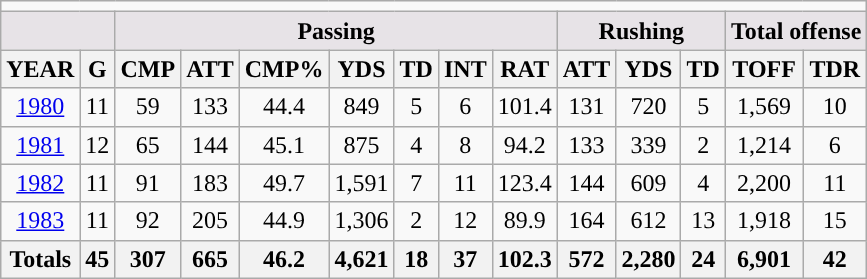<table class=wikitable style="text-align:center">
<tr>
<td ! colspan="14"></td>
</tr>
<tr>
<th colspan="2" style="background:#e7e3e7;"></th>
<th colspan="7" style="background:#e7e3e7;">Passing</th>
<th colspan="3" style="background:#e7e3e7;">Rushing</th>
<th colspan="2" style="background:#e7e3e7;">Total offense</th>
</tr>
<tr>
<th>YEAR</th>
<th>G</th>
<th>CMP</th>
<th>ATT</th>
<th>CMP%</th>
<th>YDS</th>
<th>TD</th>
<th>INT</th>
<th>RAT</th>
<th>ATT</th>
<th>YDS</th>
<th>TD</th>
<th>TOFF</th>
<th>TDR</th>
</tr>
<tr>
<td><a href='#'>1980</a></td>
<td>11</td>
<td>59</td>
<td>133</td>
<td>44.4</td>
<td>849</td>
<td>5</td>
<td>6</td>
<td>101.4</td>
<td>131</td>
<td>720</td>
<td>5</td>
<td>1,569</td>
<td>10</td>
</tr>
<tr>
<td><a href='#'>1981</a></td>
<td>12</td>
<td>65</td>
<td>144</td>
<td>45.1</td>
<td>875</td>
<td>4</td>
<td>8</td>
<td>94.2</td>
<td>133</td>
<td>339</td>
<td>2</td>
<td>1,214</td>
<td>6</td>
</tr>
<tr>
<td><a href='#'>1982</a></td>
<td>11</td>
<td>91</td>
<td>183</td>
<td>49.7</td>
<td>1,591</td>
<td>7</td>
<td>11</td>
<td>123.4</td>
<td>144</td>
<td>609</td>
<td>4</td>
<td>2,200</td>
<td>11</td>
</tr>
<tr>
<td><a href='#'>1983</a></td>
<td>11</td>
<td>92</td>
<td>205</td>
<td>44.9</td>
<td>1,306</td>
<td>2</td>
<td>12</td>
<td>89.9</td>
<td>164</td>
<td>612</td>
<td>13</td>
<td>1,918</td>
<td>15</td>
</tr>
<tr>
<th>Totals</th>
<th>45</th>
<th>307</th>
<th>665</th>
<th>46.2</th>
<th>4,621</th>
<th>18</th>
<th>37</th>
<th>102.3</th>
<th>572</th>
<th>2,280</th>
<th>24</th>
<th>6,901</th>
<th>42</th>
</tr>
</table>
